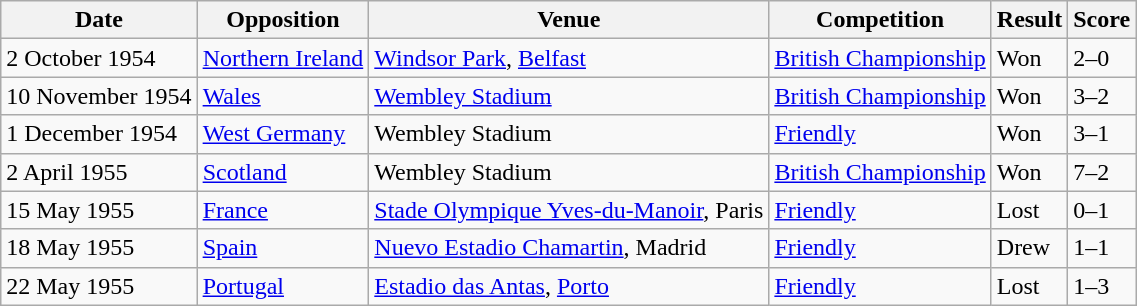<table class="wikitable">
<tr>
<th>Date</th>
<th>Opposition</th>
<th>Venue</th>
<th>Competition</th>
<th>Result</th>
<th>Score</th>
</tr>
<tr>
<td>2 October 1954</td>
<td><a href='#'>Northern Ireland</a></td>
<td><a href='#'>Windsor Park</a>, <a href='#'>Belfast</a></td>
<td><a href='#'>British Championship</a></td>
<td>Won</td>
<td>2–0</td>
</tr>
<tr>
<td>10 November 1954</td>
<td><a href='#'>Wales</a></td>
<td><a href='#'>Wembley Stadium</a></td>
<td><a href='#'>British Championship</a></td>
<td>Won</td>
<td>3–2</td>
</tr>
<tr>
<td>1 December 1954</td>
<td><a href='#'>West Germany</a></td>
<td>Wembley Stadium</td>
<td><a href='#'>Friendly</a></td>
<td>Won</td>
<td>3–1</td>
</tr>
<tr>
<td>2 April 1955</td>
<td><a href='#'>Scotland</a></td>
<td>Wembley Stadium</td>
<td><a href='#'>British Championship</a></td>
<td>Won</td>
<td>7–2</td>
</tr>
<tr>
<td>15 May 1955</td>
<td><a href='#'>France</a></td>
<td><a href='#'>Stade Olympique Yves-du-Manoir</a>, Paris</td>
<td><a href='#'>Friendly</a></td>
<td>Lost</td>
<td>0–1</td>
</tr>
<tr>
<td>18 May 1955</td>
<td><a href='#'>Spain</a></td>
<td><a href='#'>Nuevo Estadio Chamartin</a>, Madrid</td>
<td><a href='#'>Friendly</a></td>
<td>Drew</td>
<td>1–1</td>
</tr>
<tr>
<td>22 May 1955</td>
<td><a href='#'>Portugal</a></td>
<td><a href='#'>Estadio das Antas</a>, <a href='#'>Porto</a></td>
<td><a href='#'>Friendly</a></td>
<td>Lost</td>
<td>1–3</td>
</tr>
</table>
